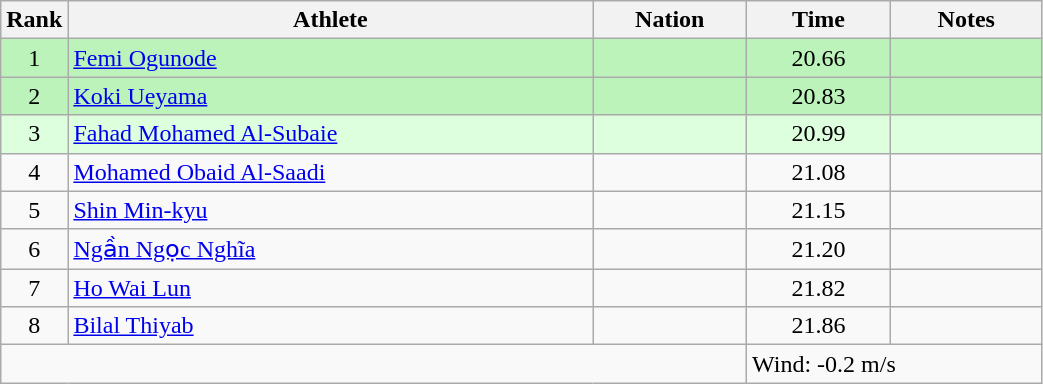<table class="wikitable sortable" style="text-align:center;width: 55%;">
<tr>
<th scope="col" style="width: 10px;">Rank</th>
<th scope="col">Athlete</th>
<th scope="col">Nation</th>
<th scope="col">Time</th>
<th scope="col">Notes</th>
</tr>
<tr bgcolor=bbf3bb>
<td>1</td>
<td align=left><a href='#'>Femi Ogunode</a></td>
<td align=left></td>
<td>20.66</td>
<td></td>
</tr>
<tr bgcolor=bbf3bb>
<td>2</td>
<td align=left><a href='#'>Koki Ueyama</a></td>
<td align=left></td>
<td>20.83</td>
<td></td>
</tr>
<tr bgcolor=ddffdd>
<td>3</td>
<td align=left><a href='#'>Fahad Mohamed Al-Subaie</a></td>
<td align=left></td>
<td>20.99</td>
<td></td>
</tr>
<tr>
<td>4</td>
<td align=left><a href='#'>Mohamed Obaid Al-Saadi</a></td>
<td align=left></td>
<td>21.08</td>
<td></td>
</tr>
<tr>
<td>5</td>
<td align=left><a href='#'>Shin Min-kyu</a></td>
<td align=left></td>
<td>21.15</td>
<td></td>
</tr>
<tr>
<td>6</td>
<td align=left><a href='#'>Ngần Ngọc Nghĩa</a></td>
<td align=left></td>
<td>21.20</td>
<td></td>
</tr>
<tr>
<td>7</td>
<td align=left><a href='#'>Ho Wai Lun</a></td>
<td align=left></td>
<td>21.82</td>
<td></td>
</tr>
<tr>
<td>8</td>
<td align=left><a href='#'>Bilal Thiyab</a></td>
<td align=left></td>
<td>21.86</td>
<td></td>
</tr>
<tr class="sortbottom">
<td colspan="3"></td>
<td colspan="2" style="text-align:left;">Wind: -0.2 m/s</td>
</tr>
</table>
